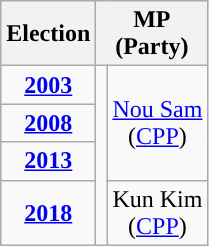<table class="wikitable" style="text-align:center">
<tr>
<th>Election</th>
<th colspan=2>MP<br>(Party)</th>
</tr>
<tr>
<td><strong><a href='#'>2003</a></strong></td>
<td rowspan=4; style="background-color: "></td>
<td rowspan=3><a href='#'>Nou Sam</a><br>(<a href='#'>CPP</a>)</td>
</tr>
<tr>
<td><strong><a href='#'>2008</a></strong></td>
</tr>
<tr>
<td><strong><a href='#'>2013</a></strong></td>
</tr>
<tr>
<td><strong><a href='#'>2018</a></strong></td>
<td rowspan=1>Kun Kim<br>(<a href='#'>CPP</a>)</td>
</tr>
</table>
